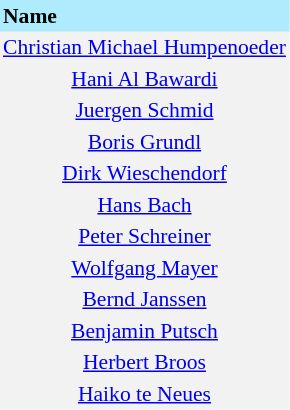<table border=0 cellpadding=2 cellspacing=0  |- bgcolor=#F2F2F2 style="text-align:center; font-size:90%;">
<tr bgcolor=#ADEBFD>
<th align=left>Name</th>
</tr>
<tr>
<td><a href='#'>Christian Michael Humpenoeder</a></td>
</tr>
<tr>
<td><a href='#'>Hani Al Bawardi</a></td>
</tr>
<tr>
<td><a href='#'>Juergen Schmid</a></td>
</tr>
<tr>
<td><a href='#'>Boris Grundl</a></td>
</tr>
<tr>
<td><a href='#'>Dirk Wieschendorf</a></td>
</tr>
<tr>
<td><a href='#'>Hans Bach</a></td>
</tr>
<tr>
<td><a href='#'>Peter Schreiner</a></td>
</tr>
<tr>
<td><a href='#'>Wolfgang Mayer</a></td>
</tr>
<tr>
<td><a href='#'>Bernd Janssen</a></td>
</tr>
<tr>
<td><a href='#'>Benjamin Putsch</a></td>
</tr>
<tr>
<td><a href='#'>Herbert Broos</a></td>
</tr>
<tr>
<td><a href='#'>Haiko te Neues</a></td>
</tr>
</table>
